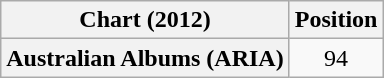<table class="wikitable plainrowheaders" style="text-align:center;">
<tr>
<th scope="col">Chart (2012)</th>
<th scope="col">Position</th>
</tr>
<tr>
<th scope="row">Australian Albums (ARIA)</th>
<td>94</td>
</tr>
</table>
